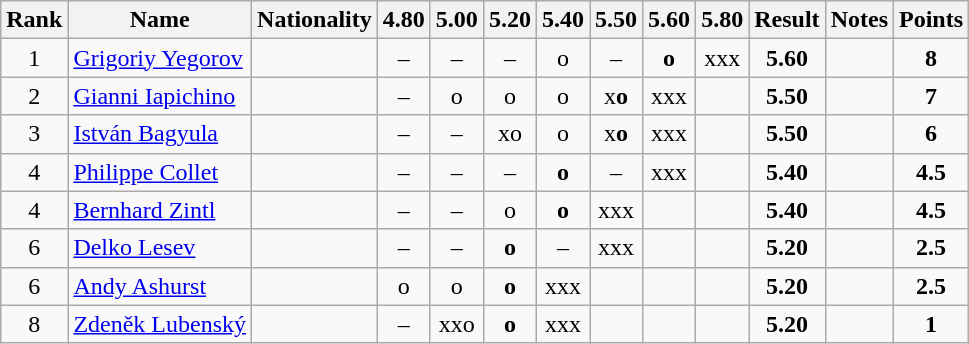<table class="wikitable sortable" style="text-align:center">
<tr>
<th>Rank</th>
<th>Name</th>
<th>Nationality</th>
<th>4.80</th>
<th>5.00</th>
<th>5.20</th>
<th>5.40</th>
<th>5.50</th>
<th>5.60</th>
<th>5.80</th>
<th>Result</th>
<th>Notes</th>
<th>Points</th>
</tr>
<tr>
<td>1</td>
<td align=left><a href='#'>Grigoriy Yegorov</a></td>
<td align=left></td>
<td>–</td>
<td>–</td>
<td>–</td>
<td>o</td>
<td>–</td>
<td><strong>o</strong></td>
<td>xxx</td>
<td><strong>5.60</strong></td>
<td></td>
<td><strong>8</strong></td>
</tr>
<tr>
<td>2</td>
<td align=left><a href='#'>Gianni Iapichino</a></td>
<td align=left></td>
<td>–</td>
<td>o</td>
<td>o</td>
<td>o</td>
<td>x<strong>o</strong></td>
<td>xxx</td>
<td></td>
<td><strong>5.50</strong></td>
<td></td>
<td><strong>7</strong></td>
</tr>
<tr>
<td>3</td>
<td align=left><a href='#'>István Bagyula</a></td>
<td align=left></td>
<td>–</td>
<td>–</td>
<td>xo</td>
<td>o</td>
<td>x<strong>o</strong></td>
<td>xxx</td>
<td></td>
<td><strong>5.50</strong></td>
<td></td>
<td><strong>6</strong></td>
</tr>
<tr>
<td>4</td>
<td align=left><a href='#'>Philippe Collet</a></td>
<td align=left></td>
<td>–</td>
<td>–</td>
<td>–</td>
<td><strong>o</strong></td>
<td>–</td>
<td>xxx</td>
<td></td>
<td><strong>5.40</strong></td>
<td></td>
<td><strong>4.5</strong></td>
</tr>
<tr>
<td>4</td>
<td align=left><a href='#'>Bernhard Zintl</a></td>
<td align=left></td>
<td>–</td>
<td>–</td>
<td>o</td>
<td><strong>o</strong></td>
<td>xxx</td>
<td></td>
<td></td>
<td><strong>5.40</strong></td>
<td></td>
<td><strong>4.5</strong></td>
</tr>
<tr>
<td>6</td>
<td align=left><a href='#'>Delko Lesev</a></td>
<td align=left></td>
<td>–</td>
<td>–</td>
<td><strong>o</strong></td>
<td>–</td>
<td>xxx</td>
<td></td>
<td></td>
<td><strong>5.20</strong></td>
<td></td>
<td><strong>2.5</strong></td>
</tr>
<tr>
<td>6</td>
<td align=left><a href='#'>Andy Ashurst</a></td>
<td align=left></td>
<td>o</td>
<td>o</td>
<td><strong>o</strong></td>
<td>xxx</td>
<td></td>
<td></td>
<td></td>
<td><strong>5.20</strong></td>
<td></td>
<td><strong>2.5</strong></td>
</tr>
<tr>
<td>8</td>
<td align=left><a href='#'>Zdeněk Lubenský</a></td>
<td align=left></td>
<td>–</td>
<td>xxo</td>
<td><strong>o</strong></td>
<td>xxx</td>
<td></td>
<td></td>
<td></td>
<td><strong>5.20</strong></td>
<td></td>
<td><strong>1</strong></td>
</tr>
</table>
